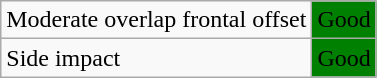<table class="wikitable">
<tr>
<td>Moderate overlap frontal offset</td>
<td style="background: green">Good</td>
</tr>
<tr>
<td>Side impact</td>
<td style="background: green">Good</td>
</tr>
</table>
